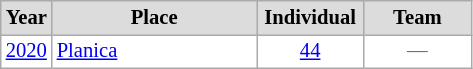<table class="wikitable plainrowheaders" style="background:#fff; font-size:86%; line-height:16px; border:gray solid 1px; border-collapse:collapse;">
<tr style="background:#ccc; text-align:center;">
<th scope="col" style="background:#dcdcdc; width:25px;">Year</th>
<th scope="col" style="background:#dcdcdc; width:130px;">Place</th>
<th scope="col" style="background:#dcdcdc; width:65px;">Individual</th>
<th scope="col" style="background:#dcdcdc; width:65px;">Team</th>
</tr>
<tr>
<td><a href='#'>2020</a></td>
<td style="text-align:left;"> <a href='#'>Planica</a></td>
<td align=center><a href='#'>44</a></td>
<td align=center style=color:#696969>—</td>
</tr>
</table>
